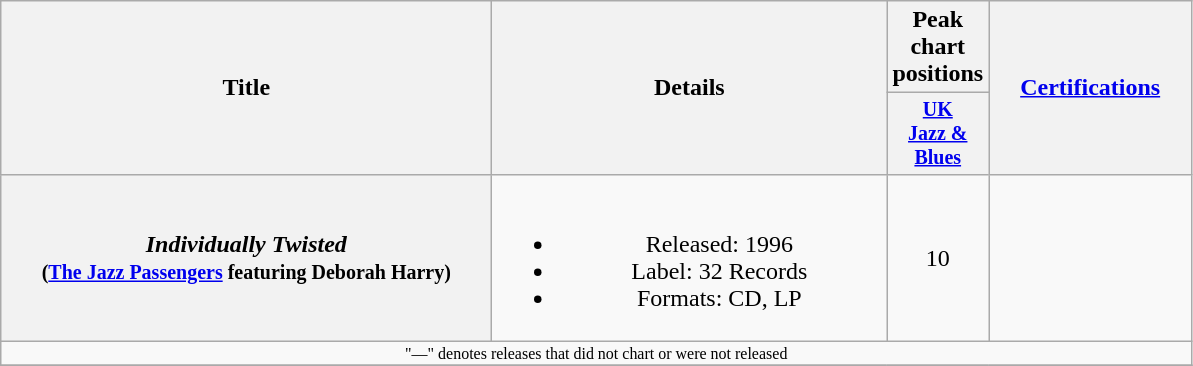<table class="wikitable plainrowheaders" style="text-align:center;">
<tr>
<th rowspan="2" style="width:20em;">Title</th>
<th rowspan="2" style="width:16em;">Details</th>
<th colspan="1">Peak chart positions</th>
<th rowspan="2" style="width:8em;"><a href='#'>Certifications</a></th>
</tr>
<tr style="font-size:smaller;">
<th width="35"><a href='#'>UK<br>Jazz & Blues</a></th>
</tr>
<tr>
<th scope="row"><em>Individually Twisted</em> <br><small>(<a href='#'>The Jazz Passengers</a> featuring Deborah Harry)</small></th>
<td><br><ul><li>Released: 1996</li><li>Label: 32 Records</li><li>Formats: CD, LP</li></ul></td>
<td align="center">10</td>
<td></td>
</tr>
<tr>
<td colspan="4" style="font-size:8pt">"—" denotes releases that did not chart or were not released</td>
</tr>
<tr>
</tr>
</table>
